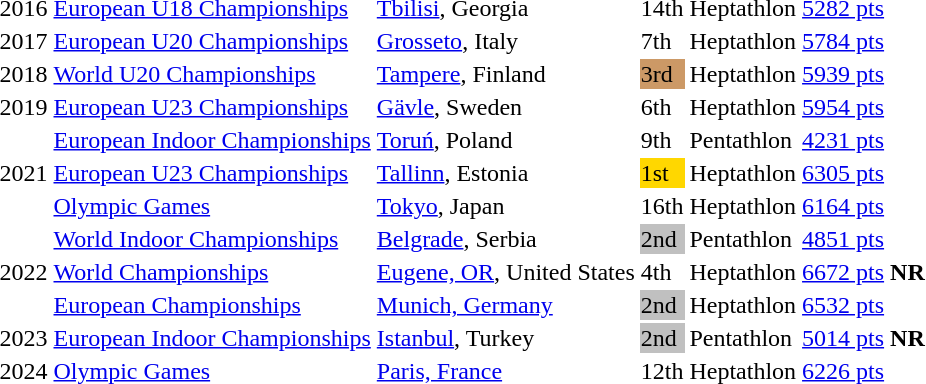<table>
<tr>
<td>2016</td>
<td><a href='#'>European U18 Championships</a></td>
<td><a href='#'>Tbilisi</a>, Georgia</td>
<td>14th</td>
<td>Heptathlon</td>
<td><a href='#'>5282 pts</a></td>
</tr>
<tr>
<td>2017</td>
<td><a href='#'>European U20 Championships</a></td>
<td><a href='#'>Grosseto</a>, Italy</td>
<td>7th</td>
<td>Heptathlon</td>
<td><a href='#'>5784 pts</a></td>
</tr>
<tr>
<td>2018</td>
<td><a href='#'>World U20 Championships</a></td>
<td><a href='#'>Tampere</a>, Finland</td>
<td bgcolor=cc9966>3rd</td>
<td>Heptathlon</td>
<td><a href='#'>5939 pts</a></td>
</tr>
<tr>
<td>2019</td>
<td><a href='#'>European U23 Championships</a></td>
<td><a href='#'>Gävle</a>, Sweden</td>
<td>6th</td>
<td>Heptathlon</td>
<td><a href='#'>5954 pts</a></td>
</tr>
<tr>
<td rowspan=3>2021</td>
<td><a href='#'>European Indoor Championships</a></td>
<td><a href='#'>Toruń</a>, Poland</td>
<td>9th</td>
<td>Pentathlon</td>
<td><a href='#'>4231 pts</a></td>
</tr>
<tr>
<td><a href='#'>European U23 Championships</a></td>
<td><a href='#'>Tallinn</a>, Estonia</td>
<td bgcolor=gold>1st</td>
<td>Heptathlon</td>
<td><a href='#'>6305 pts</a></td>
</tr>
<tr>
<td><a href='#'>Olympic Games</a></td>
<td><a href='#'>Tokyo</a>, Japan</td>
<td>16th</td>
<td>Heptathlon</td>
<td><a href='#'>6164 pts</a></td>
</tr>
<tr>
<td rowspan=3>2022</td>
<td><a href='#'>World Indoor Championships</a></td>
<td><a href='#'>Belgrade</a>, Serbia</td>
<td bgcolor=silver>2nd</td>
<td>Pentathlon</td>
<td><a href='#'>4851 pts</a> <strong></strong></td>
</tr>
<tr>
<td><a href='#'>World Championships</a></td>
<td><a href='#'>Eugene, OR</a>, United States</td>
<td>4th</td>
<td>Heptathlon</td>
<td><a href='#'>6672 pts</a> <strong>NR</strong></td>
</tr>
<tr>
<td><a href='#'>European Championships</a></td>
<td><a href='#'>Munich, Germany</a></td>
<td bgcolor=silver>2nd</td>
<td>Heptathlon</td>
<td><a href='#'>6532 pts</a></td>
</tr>
<tr>
<td>2023</td>
<td><a href='#'>European Indoor Championships</a></td>
<td><a href='#'>Istanbul</a>, Turkey</td>
<td bgcolor=silver>2nd</td>
<td>Pentathlon</td>
<td><a href='#'>5014 pts</a> <strong>NR</strong></td>
</tr>
<tr>
<td>2024</td>
<td><a href='#'>Olympic Games</a></td>
<td><a href='#'>Paris, France</a></td>
<td>12th</td>
<td>Heptathlon</td>
<td><a href='#'>6226 pts</a></td>
</tr>
</table>
